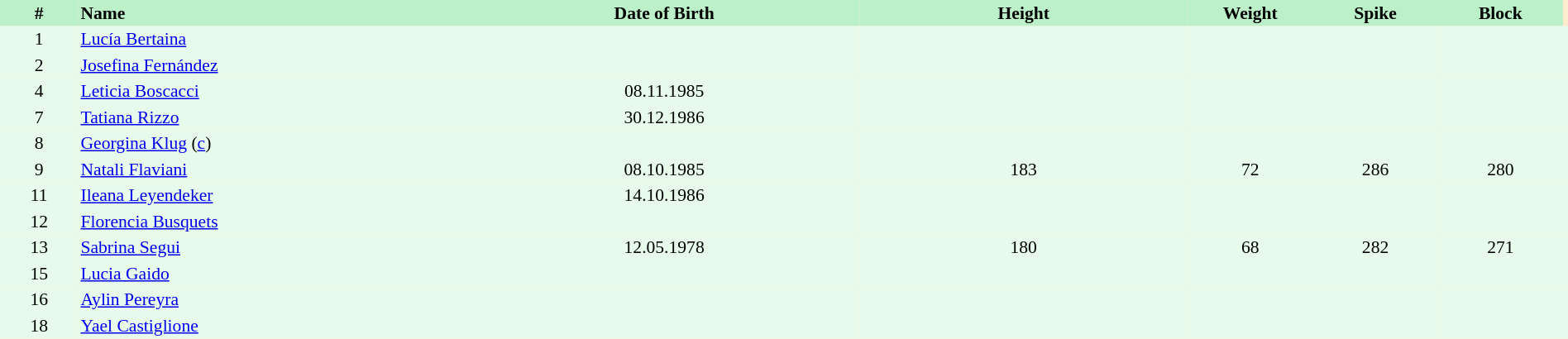<table border=0 cellpadding=2 cellspacing=0  |- bgcolor=#FFECCE style="text-align:center; font-size:90%;" width=100%>
<tr bgcolor=#BBF0C9>
<th width=5%>#</th>
<th width=25% align=left>Name</th>
<th width=25%>Date of Birth</th>
<th width=21%>Height</th>
<th width=8%>Weight</th>
<th width=8%>Spike</th>
<th width=8%>Block</th>
</tr>
<tr bgcolor=#E7FAEC>
<td>1</td>
<td align=left><a href='#'>Lucía Bertaina</a></td>
<td></td>
<td></td>
<td></td>
<td></td>
<td></td>
<td></td>
</tr>
<tr bgcolor=#E7FAEC>
<td>2</td>
<td align=left><a href='#'>Josefina Fernández</a></td>
<td></td>
<td></td>
<td></td>
<td></td>
<td></td>
<td></td>
</tr>
<tr bgcolor=#E7FAEC>
<td>4</td>
<td align=left><a href='#'>Leticia Boscacci</a></td>
<td>08.11.1985</td>
<td></td>
<td></td>
<td></td>
<td></td>
<td></td>
</tr>
<tr bgcolor=#E7FAEC>
<td>7</td>
<td align=left><a href='#'>Tatiana Rizzo</a></td>
<td>30.12.1986</td>
<td></td>
<td></td>
<td></td>
<td></td>
<td></td>
</tr>
<tr bgcolor=#E7FAEC>
<td>8</td>
<td align=left><a href='#'>Georgina Klug</a> (<a href='#'>c</a>)</td>
<td></td>
<td></td>
<td></td>
<td></td>
<td></td>
<td></td>
</tr>
<tr bgcolor=#E7FAEC>
<td>9</td>
<td align=left><a href='#'>Natali Flaviani</a></td>
<td>08.10.1985</td>
<td>183</td>
<td>72</td>
<td>286</td>
<td>280</td>
<td></td>
</tr>
<tr bgcolor=#E7FAEC>
<td>11</td>
<td align=left><a href='#'>Ileana Leyendeker</a></td>
<td>14.10.1986</td>
<td></td>
<td></td>
<td></td>
<td></td>
<td></td>
</tr>
<tr bgcolor=#E7FAEC>
<td>12</td>
<td align=left><a href='#'>Florencia Busquets</a></td>
<td></td>
<td></td>
<td></td>
<td></td>
<td></td>
<td></td>
</tr>
<tr bgcolor=#E7FAEC>
<td>13</td>
<td align=left><a href='#'>Sabrina Segui</a></td>
<td>12.05.1978</td>
<td>180</td>
<td>68</td>
<td>282</td>
<td>271</td>
<td></td>
</tr>
<tr bgcolor=#E7FAEC>
<td>15</td>
<td align=left><a href='#'>Lucia Gaido</a></td>
<td></td>
<td></td>
<td></td>
<td></td>
<td></td>
<td></td>
</tr>
<tr bgcolor=#E7FAEC>
<td>16</td>
<td align=left><a href='#'>Aylin Pereyra</a></td>
<td></td>
<td></td>
<td></td>
<td></td>
<td></td>
<td></td>
</tr>
<tr bgcolor=#E7FAEC>
<td>18</td>
<td align=left><a href='#'>Yael Castiglione</a></td>
<td></td>
<td></td>
<td></td>
<td></td>
<td></td>
<td></td>
</tr>
</table>
